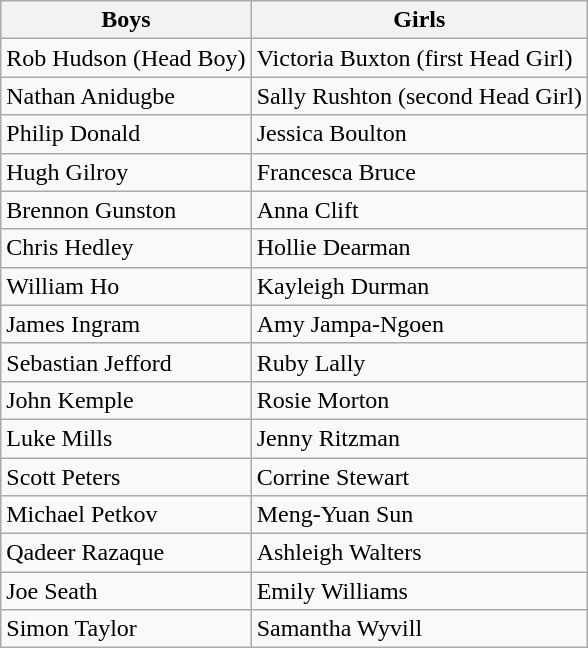<table class="wikitable">
<tr>
<th>Boys</th>
<th>Girls</th>
</tr>
<tr>
<td>Rob Hudson (Head Boy)</td>
<td>Victoria Buxton (first Head Girl)</td>
</tr>
<tr>
<td>Nathan Anidugbe</td>
<td>Sally Rushton (second Head Girl)</td>
</tr>
<tr>
<td>Philip Donald</td>
<td>Jessica Boulton</td>
</tr>
<tr>
<td>Hugh Gilroy</td>
<td>Francesca Bruce</td>
</tr>
<tr>
<td>Brennon Gunston</td>
<td>Anna Clift</td>
</tr>
<tr>
<td>Chris Hedley</td>
<td>Hollie Dearman</td>
</tr>
<tr>
<td>William Ho</td>
<td>Kayleigh Durman</td>
</tr>
<tr>
<td>James Ingram</td>
<td>Amy Jampa-Ngoen</td>
</tr>
<tr>
<td>Sebastian Jefford</td>
<td>Ruby Lally</td>
</tr>
<tr>
<td>John Kemple</td>
<td>Rosie Morton</td>
</tr>
<tr>
<td>Luke Mills</td>
<td>Jenny Ritzman</td>
</tr>
<tr>
<td>Scott Peters</td>
<td>Corrine Stewart</td>
</tr>
<tr>
<td>Michael Petkov</td>
<td>Meng-Yuan Sun</td>
</tr>
<tr>
<td>Qadeer Razaque</td>
<td>Ashleigh Walters</td>
</tr>
<tr>
<td>Joe Seath</td>
<td>Emily Williams</td>
</tr>
<tr>
<td>Simon Taylor</td>
<td>Samantha Wyvill</td>
</tr>
</table>
